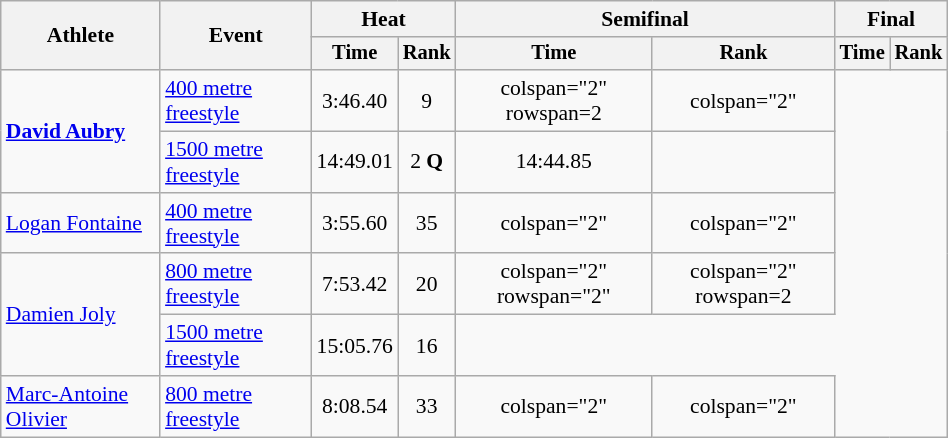<table class="wikitable" style="text-align:center; font-size:90%; width:50%;">
<tr>
<th rowspan="2">Athlete</th>
<th rowspan="2">Event</th>
<th colspan="2">Heat</th>
<th colspan="2">Semifinal</th>
<th colspan="2">Final</th>
</tr>
<tr style="font-size:95%">
<th>Time</th>
<th>Rank</th>
<th>Time</th>
<th>Rank</th>
<th>Time</th>
<th>Rank</th>
</tr>
<tr align=center>
<td align=left rowspan=2><strong><a href='#'>David Aubry</a></strong></td>
<td align=left><a href='#'>400 metre freestyle</a></td>
<td>3:46.40</td>
<td>9</td>
<td>colspan="2" rowspan=2 </td>
<td>colspan="2"   </td>
</tr>
<tr align=center>
<td align=left><a href='#'>1500 metre freestyle</a></td>
<td>14:49.01</td>
<td>2 <strong>Q</strong></td>
<td>14:44.85</td>
<td></td>
</tr>
<tr align=center>
<td align=left><a href='#'>Logan Fontaine</a></td>
<td align=left><a href='#'>400 metre freestyle</a></td>
<td>3:55.60</td>
<td>35</td>
<td>colspan="2"  </td>
<td>colspan="2"  </td>
</tr>
<tr align=center>
<td align=left rowspan="2"><a href='#'>Damien Joly</a></td>
<td align=left><a href='#'>800 metre freestyle</a></td>
<td>7:53.42</td>
<td>20</td>
<td>colspan="2" rowspan="2" </td>
<td>colspan="2" rowspan=2 </td>
</tr>
<tr align=center>
<td align=left><a href='#'>1500 metre freestyle</a></td>
<td>15:05.76</td>
<td>16</td>
</tr>
<tr align=center>
<td align=left><a href='#'>Marc-Antoine Olivier</a></td>
<td align=left><a href='#'>800 metre freestyle</a></td>
<td>8:08.54</td>
<td>33</td>
<td>colspan="2"   </td>
<td>colspan="2"   </td>
</tr>
</table>
